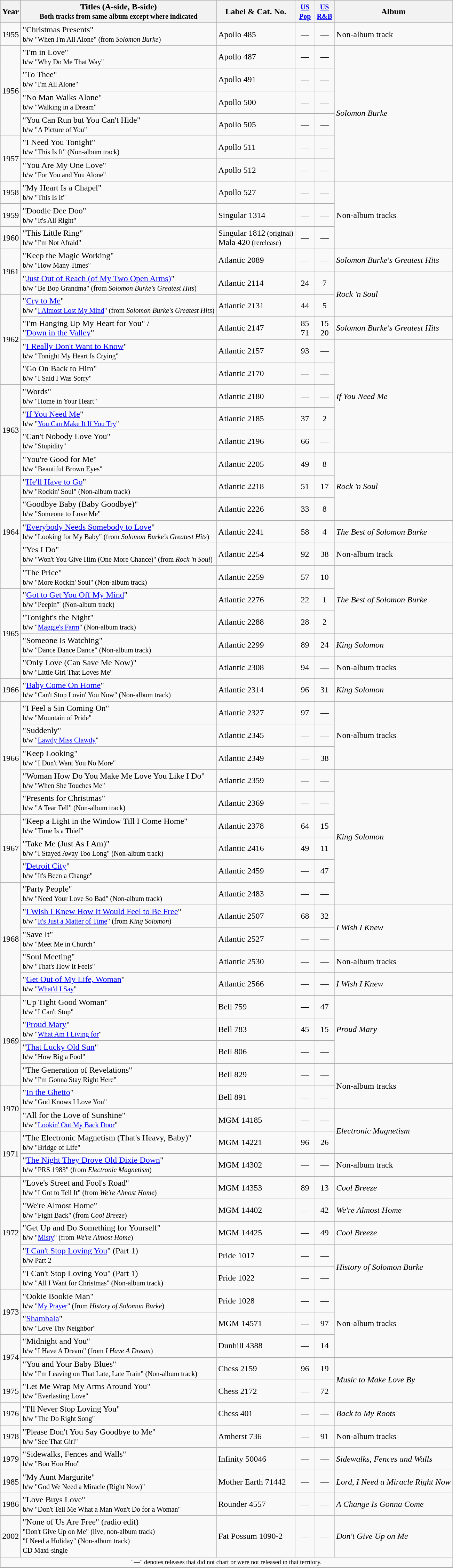<table class=wikitable>
<tr>
<th>Year</th>
<th>Titles (A-side, B-side)<br><small>Both tracks from same album except where indicated</small></th>
<th>Label & Cat. No.</th>
<th width=30><small><a href='#'>US Pop</a></small><br></th>
<th width=30><small><a href='#'>US R&B</a></small><br></th>
<th>Album</th>
</tr>
<tr>
<td>1955</td>
<td>"Christmas Presents"<br><small>b/w "When I'm All Alone" (from <em>Solomon Burke</em>)</small></td>
<td>Apollo 485</td>
<td style="text-align:center;">—</td>
<td style="text-align:center;">—</td>
<td align="left">Non-album track</td>
</tr>
<tr>
<td rowspan="4">1956</td>
<td>"I'm in Love"<br><small>b/w "Why Do Me That Way"</small></td>
<td>Apollo 487</td>
<td style="text-align:center;">—</td>
<td style="text-align:center;">—</td>
<td align="left" rowspan="6"><em>Solomon Burke</em></td>
</tr>
<tr>
<td>"To Thee"<br><small>b/w "I'm All Alone"</small></td>
<td>Apollo 491</td>
<td style="text-align:center;">—</td>
<td style="text-align:center;">—</td>
</tr>
<tr>
<td>"No Man Walks Alone"<br><small>b/w "Walking in a Dream"</small></td>
<td>Apollo 500</td>
<td style="text-align:center;">—</td>
<td style="text-align:center;">—</td>
</tr>
<tr>
<td>"You Can Run but You Can't Hide"<br><small>b/w "A Picture of You"</small></td>
<td>Apollo 505</td>
<td style="text-align:center;">—</td>
<td style="text-align:center;">—</td>
</tr>
<tr>
<td rowspan="2">1957</td>
<td>"I Need You Tonight"<br><small>b/w "This Is It" (Non-album track)</small></td>
<td>Apollo 511</td>
<td style="text-align:center;">—</td>
<td style="text-align:center;">—</td>
</tr>
<tr>
<td>"You Are My One Love"<br><small>b/w "For You and You Alone"</small></td>
<td>Apollo 512</td>
<td style="text-align:center;">—</td>
<td style="text-align:center;">—</td>
</tr>
<tr>
<td>1958</td>
<td>"My Heart Is a Chapel"<br><small>b/w "This Is It"</small></td>
<td>Apollo 527</td>
<td style="text-align:center;">—</td>
<td style="text-align:center;">—</td>
<td align="left" rowspan="3">Non-album tracks</td>
</tr>
<tr>
<td>1959</td>
<td>"Doodle Dee Doo"<br><small>b/w "It's All Right"</small></td>
<td>Singular 1314</td>
<td style="text-align:center;">—</td>
<td style="text-align:center;">—</td>
</tr>
<tr>
<td>1960</td>
<td>"This Little Ring"<br><small>b/w "I'm Not Afraid"</small></td>
<td>Singular 1812<small> (original)</small><br>Mala 420<small> (rerelease)</small></td>
<td style="text-align:center;">—</td>
<td style="text-align:center;">—</td>
</tr>
<tr>
<td rowspan="2">1961</td>
<td>"Keep the Magic Working"<br><small>b/w "How Many Times"</small></td>
<td>Atlantic 2089</td>
<td style="text-align:center;">—</td>
<td style="text-align:center;">—</td>
<td align="left"><em>Solomon Burke's Greatest Hits</em></td>
</tr>
<tr>
<td>"<a href='#'>Just Out of Reach (of My Two Open Arms)</a>"<br><small>b/w "Be Bop Grandma" (from <em>Solomon Burke's Greatest Hits</em>)</small></td>
<td>Atlantic 2114</td>
<td style="text-align:center;">24</td>
<td style="text-align:center;">7</td>
<td align="left" rowspan="2"><em>Rock 'n Soul</em></td>
</tr>
<tr>
<td rowspan="4">1962</td>
<td>"<a href='#'>Cry to Me</a>"<br><small>b/w "<a href='#'>I Almost Lost My Mind</a>" (from <em>Solomon Burke's Greatest Hits</em>)</small></td>
<td>Atlantic 2131</td>
<td style="text-align:center;">44</td>
<td style="text-align:center;">5</td>
</tr>
<tr>
<td>"I'm Hanging Up My Heart for You" /<br>"<a href='#'>Down in the Valley</a>"</td>
<td>Atlantic 2147</td>
<td style="text-align:center;">85<br>71</td>
<td style="text-align:center;">15<br>20</td>
<td align="left"><em>Solomon Burke's Greatest Hits</em></td>
</tr>
<tr>
<td>"<a href='#'>I Really Don't Want to Know</a>"<br><small>b/w "Tonight My Heart Is Crying"</small></td>
<td>Atlantic 2157</td>
<td style="text-align:center;">93</td>
<td style="text-align:center;">—</td>
<td align="left" rowspan="5"><em>If You Need Me</em></td>
</tr>
<tr>
<td>"Go On Back to Him"<br><small>b/w "I Said I Was Sorry"</small></td>
<td>Atlantic 2170</td>
<td style="text-align:center;">—</td>
<td style="text-align:center;">—</td>
</tr>
<tr>
<td rowspan="4">1963</td>
<td>"Words"<br><small>b/w "Home in Your Heart"</small></td>
<td>Atlantic 2180</td>
<td style="text-align:center;">—</td>
<td style="text-align:center;">—</td>
</tr>
<tr>
<td>"<a href='#'>If You Need Me</a>"<br><small>b/w "<a href='#'>You Can Make It If You Try</a>"</small></td>
<td>Atlantic 2185</td>
<td style="text-align:center;">37</td>
<td style="text-align:center;">2</td>
</tr>
<tr>
<td>"Can't Nobody Love You"<br><small>b/w "Stupidity"</small></td>
<td>Atlantic 2196</td>
<td style="text-align:center;">66</td>
<td style="text-align:center;">—</td>
</tr>
<tr>
<td>"You're Good for Me"<br><small>b/w "Beautiful Brown Eyes"</small></td>
<td>Atlantic 2205</td>
<td style="text-align:center;">49</td>
<td style="text-align:center;">8</td>
<td align="left" rowspan="3"><em>Rock 'n Soul</em></td>
</tr>
<tr>
<td rowspan="5">1964</td>
<td>"<a href='#'>He'll Have to Go</a>"<br><small>b/w "Rockin' Soul" (Non-album track)</small></td>
<td>Atlantic 2218</td>
<td style="text-align:center;">51</td>
<td style="text-align:center;">17</td>
</tr>
<tr>
<td>"Goodbye Baby (Baby Goodbye)"<br><small>b/w "Someone to Love Me"</small></td>
<td>Atlantic 2226</td>
<td style="text-align:center;">33</td>
<td style="text-align:center;">8</td>
</tr>
<tr>
<td>"<a href='#'>Everybody Needs Somebody to Love</a>"<br><small>b/w "Looking for My Baby" (from <em>Solomon Burke's Greatest Hits</em>)</small></td>
<td>Atlantic 2241</td>
<td style="text-align:center;">58</td>
<td style="text-align:center;">4</td>
<td align="left"><em>The Best of Solomon Burke</em></td>
</tr>
<tr>
<td>"Yes I Do"<br><small>b/w "Won't You Give Him (One More Chance)" (from <em>Rock 'n Soul</em>)</small></td>
<td>Atlantic 2254</td>
<td style="text-align:center;">92</td>
<td style="text-align:center;">38</td>
<td align="left">Non-album track</td>
</tr>
<tr>
<td>"The Price"<br><small>b/w "More Rockin' Soul" (Non-album track)</small></td>
<td>Atlantic 2259</td>
<td style="text-align:center;">57</td>
<td style="text-align:center;">10</td>
<td align="left" rowspan="3"><em>The Best of Solomon Burke</em></td>
</tr>
<tr>
<td rowspan="4">1965</td>
<td>"<a href='#'>Got to Get You Off My Mind</a>"<br><small>b/w "Peepin'" (Non-album track)</small></td>
<td>Atlantic 2276</td>
<td style="text-align:center;">22</td>
<td style="text-align:center;">1</td>
</tr>
<tr>
<td>"Tonight's the Night"<br><small>b/w "<a href='#'>Maggie's Farm</a>" (Non-album track)</small></td>
<td>Atlantic 2288</td>
<td style="text-align:center;">28</td>
<td style="text-align:center;">2</td>
</tr>
<tr>
<td>"Someone Is Watching"<br><small>b/w "Dance Dance Dance" (Non-album track)</small></td>
<td>Atlantic 2299</td>
<td style="text-align:center;">89</td>
<td style="text-align:center;">24</td>
<td align="left"><em>King Solomon</em></td>
</tr>
<tr>
<td>"Only Love (Can Save Me Now)"<br><small>b/w "Little Girl That Loves Me"</small></td>
<td>Atlantic 2308</td>
<td style="text-align:center;">94</td>
<td style="text-align:center;">—</td>
<td align="left">Non-album tracks</td>
</tr>
<tr>
<td>1966</td>
<td>"<a href='#'>Baby Come On Home</a>"<br><small>b/w "Can't Stop Lovin' You Now" (Non-album track)</small></td>
<td>Atlantic 2314</td>
<td style="text-align:center;">96</td>
<td style="text-align:center;">31</td>
<td align="left"><em>King Solomon</em></td>
</tr>
<tr>
<td rowspan="5">1966</td>
<td>"I Feel a Sin Coming On"<br><small>b/w "Mountain of Pride"</small></td>
<td>Atlantic 2327</td>
<td style="text-align:center;">97</td>
<td style="text-align:center;">—</td>
<td align="left" rowspan="3">Non-album tracks</td>
</tr>
<tr>
<td>"Suddenly"<br><small>b/w "<a href='#'>Lawdy Miss Clawdy</a>"</small></td>
<td>Atlantic 2345</td>
<td style="text-align:center;">—</td>
<td style="text-align:center;">—</td>
</tr>
<tr>
<td>"Keep Looking"<br><small> b/w "I Don't Want You No More"</small></td>
<td>Atlantic 2349</td>
<td style="text-align:center;">—</td>
<td style="text-align:center;">38</td>
</tr>
<tr>
<td>"Woman How Do You Make Me Love You Like I Do"<br><small>b/w "When She Touches Me"</small></td>
<td>Atlantic 2359</td>
<td style="text-align:center;">—</td>
<td style="text-align:center;">—</td>
<td align="left" rowspan="6"><em>King Solomon</em></td>
</tr>
<tr>
<td>"Presents for Christmas"<br><small>b/w "A Tear Fell" (Non-album track)</small></td>
<td>Atlantic 2369</td>
<td style="text-align:center;">—</td>
<td style="text-align:center;">—</td>
</tr>
<tr>
<td rowspan="3">1967</td>
<td>"Keep a Light in the Window Till I Come Home"<br><small>b/w "Time Is a Thief"</small></td>
<td>Atlantic 2378</td>
<td style="text-align:center;">64</td>
<td style="text-align:center;">15</td>
</tr>
<tr>
<td>"Take Me (Just As I Am)"<br><small>b/w "I Stayed Away Too Long" (Non-album track)</small></td>
<td>Atlantic 2416</td>
<td style="text-align:center;">49</td>
<td style="text-align:center;">11</td>
</tr>
<tr>
<td>"<a href='#'>Detroit City</a>"<br><small>b/w "It's Been a Change" </small></td>
<td>Atlantic 2459</td>
<td style="text-align:center;">—</td>
<td style="text-align:center;">47</td>
</tr>
<tr>
<td rowspan="5">1968</td>
<td>"Party People"<br><small>b/w "Need Your Love So Bad" (Non-album track)</small></td>
<td>Atlantic 2483</td>
<td style="text-align:center;">—</td>
<td style="text-align:center;">—</td>
</tr>
<tr>
<td>"<a href='#'>I Wish I Knew How It Would Feel to Be Free</a>"<br><small>b/w "<a href='#'>It's Just a Matter of Time</a>" (from <em>King Solomon</em>)</small></td>
<td>Atlantic 2507</td>
<td style="text-align:center;">68</td>
<td style="text-align:center;">32</td>
<td align="left" rowspan="2"><em>I Wish I Knew</em></td>
</tr>
<tr>
<td>"Save It"<br><small>b/w "Meet Me in Church"</small></td>
<td>Atlantic 2527</td>
<td style="text-align:center;">—</td>
<td style="text-align:center;">—</td>
</tr>
<tr>
<td>"Soul Meeting"<br><small>b/w "That's How It Feels"</small></td>
<td>Atlantic 2530</td>
<td style="text-align:center;">—</td>
<td style="text-align:center;">—</td>
<td align="left">Non-album tracks</td>
</tr>
<tr>
<td>"<a href='#'>Get Out of My Life, Woman</a>"<br><small>b/w "<a href='#'>What'd I Say</a>"</small></td>
<td>Atlantic 2566</td>
<td style="text-align:center;">—</td>
<td style="text-align:center;">—</td>
<td align="left"><em>I Wish I Knew</em></td>
</tr>
<tr>
<td rowspan="4">1969</td>
<td>"Up Tight Good Woman"<br><small>b/w "I Can't Stop"</small></td>
<td>Bell 759</td>
<td style="text-align:center;">—</td>
<td style="text-align:center;">47</td>
<td align="left" rowspan="3"><em>Proud Mary</em></td>
</tr>
<tr>
<td>"<a href='#'>Proud Mary</a>"<br><small>b/w "<a href='#'>What Am I Living for</a>"</small></td>
<td>Bell 783</td>
<td style="text-align:center;">45</td>
<td style="text-align:center;">15</td>
</tr>
<tr>
<td>"<a href='#'>That Lucky Old Sun</a>"<br><small>b/w "How Big a Fool"</small></td>
<td>Bell 806</td>
<td style="text-align:center;">—</td>
<td style="text-align:center;">—</td>
</tr>
<tr>
<td>"The Generation of Revelations"<br><small>b/w "I'm Gonna Stay Right Here"</small></td>
<td>Bell 829</td>
<td style="text-align:center;">—</td>
<td style="text-align:center;">—</td>
<td align="left" rowspan="2">Non-album tracks</td>
</tr>
<tr>
<td rowspan="2">1970</td>
<td>"<a href='#'>In the Ghetto</a>"<br><small>b/w "God Knows I Love You"</small></td>
<td>Bell 891</td>
<td style="text-align:center;">—</td>
<td style="text-align:center;">—</td>
</tr>
<tr>
<td>"All for the Love of Sunshine"<br><small>b/w "<a href='#'>Lookin' Out My Back Door</a>"</small></td>
<td>MGM 14185</td>
<td style="text-align:center;">—</td>
<td style="text-align:center;">—</td>
<td align="left" rowspan="2"><em>Electronic Magnetism</em></td>
</tr>
<tr>
<td rowspan="2">1971</td>
<td>"The Electronic Magnetism (That's Heavy, Baby)"<br><small>b/w "Bridge of Life"</small></td>
<td>MGM 14221</td>
<td style="text-align:center;">96</td>
<td style="text-align:center;">26</td>
</tr>
<tr>
<td>"<a href='#'>The Night They Drove Old Dixie Down</a>"<br><small>b/w "PRS 1983" (from <em>Electronic Magnetism</em>)</small></td>
<td>MGM 14302</td>
<td style="text-align:center;">—</td>
<td style="text-align:center;">—</td>
<td align="left">Non-album track</td>
</tr>
<tr>
<td rowspan="5">1972</td>
<td>"Love's Street and Fool's Road"<br><small>b/w "I Got to Tell It" (from <em>We're Almost Home</em>)</small></td>
<td>MGM 14353</td>
<td style="text-align:center;">89</td>
<td style="text-align:center;">13</td>
<td align="left"><em>Cool Breeze</em></td>
</tr>
<tr>
<td>"We're Almost Home"<br><small>b/w "Fight Back" (from <em>Cool Breeze</em>)</small></td>
<td>MGM 14402</td>
<td style="text-align:center;">—</td>
<td style="text-align:center;">42</td>
<td align="left"><em>We're Almost Home</em></td>
</tr>
<tr>
<td>"Get Up and Do Something for Yourself"<br><small>b/w "<a href='#'>Misty</a>" (from <em>We're Almost Home</em>)</small></td>
<td>MGM 14425</td>
<td style="text-align:center;">—</td>
<td style="text-align:center;">49</td>
<td align="left"><em>Cool Breeze</em></td>
</tr>
<tr>
<td>"<a href='#'>I Can't Stop Loving You</a>" (Part 1)<br><small>b/w Part 2</small></td>
<td>Pride 1017</td>
<td style="text-align:center;">—</td>
<td style="text-align:center;">—</td>
<td align="left" rowspan="2"><em>History of Solomon Burke</em></td>
</tr>
<tr>
<td>"I Can't Stop Loving You" (Part 1)<br><small>b/w "All I Want for Christmas" (Non-album track)</small></td>
<td>Pride 1022</td>
<td style="text-align:center;">—</td>
<td style="text-align:center;">—</td>
</tr>
<tr>
<td rowspan="2">1973</td>
<td>"Ookie Bookie Man"<br><small>b/w "<a href='#'>My Prayer</a>" (from <em>History of Solomon Burke</em>)</small></td>
<td>Pride 1028</td>
<td style="text-align:center;">—</td>
<td style="text-align:center;">—</td>
<td align="left" rowspan="3">Non-album tracks</td>
</tr>
<tr>
<td>"<a href='#'>Shambala</a>"<br><small>b/w "Love Thy Neighbor"</small></td>
<td>MGM 14571</td>
<td style="text-align:center;">—</td>
<td style="text-align:center;">97</td>
</tr>
<tr>
<td rowspan="2">1974</td>
<td>"Midnight and You"<br><small>b/w "I Have A Dream" (from <em>I Have A Dream</em>)</small></td>
<td>Dunhill 4388</td>
<td style="text-align:center;">—</td>
<td style="text-align:center;">14</td>
</tr>
<tr>
<td>"You and Your Baby Blues"<br><small>b/w "I'm Leaving on That Late, Late Train" (Non-album track)</small></td>
<td>Chess 2159</td>
<td style="text-align:center;">96</td>
<td style="text-align:center;">19</td>
<td align="left" rowspan="2"><em>Music to Make Love By</em></td>
</tr>
<tr>
<td>1975</td>
<td>"Let Me Wrap My Arms Around You"<br><small>b/w "Everlasting Love"</small></td>
<td>Chess 2172</td>
<td style="text-align:center;">—</td>
<td style="text-align:center;">72</td>
</tr>
<tr>
<td>1976</td>
<td>"I'll Never Stop Loving You"<br><small>b/w "The Do Right Song"</small></td>
<td>Chess 401</td>
<td style="text-align:center;">—</td>
<td style="text-align:center;">—</td>
<td align="left"><em>Back to My Roots</em></td>
</tr>
<tr>
<td>1978</td>
<td>"Please Don't You Say Goodbye to Me"<br><small>b/w "See That Girl"</small></td>
<td>Amherst 736</td>
<td style="text-align:center;">—</td>
<td style="text-align:center;">91</td>
<td align="left">Non-album tracks</td>
</tr>
<tr>
<td>1979</td>
<td>"Sidewalks, Fences and Walls"<br><small>b/w "Boo Hoo Hoo"</small></td>
<td>Infinity 50046</td>
<td style="text-align:center;">—</td>
<td style="text-align:center;">—</td>
<td align="left"><em>Sidewalks, Fences and Walls</em></td>
</tr>
<tr>
<td>1985</td>
<td>"My Aunt Margurite"<br><small>b/w "God We Need a Miracle (Right Now)"</small></td>
<td>Mother Earth 71442</td>
<td style="text-align:center;">—</td>
<td style="text-align:center;">—</td>
<td align="left"><em>Lord, I Need a Miracle Right Now</em></td>
</tr>
<tr>
<td>1986</td>
<td>"Love Buys Love"<br><small>b/w "Don't Tell Me What a Man Won't Do for a Woman"</small></td>
<td>Rounder 4557</td>
<td style="text-align:center;">—</td>
<td style="text-align:center;">—</td>
<td align="left"><em>A Change Is Gonna Come</em></td>
</tr>
<tr>
<td>2002</td>
<td>"None of Us Are Free" (radio edit)<br><small>"Don't Give Up on Me" (live, non-album track)<br>"I Need a Holiday" (Non-album track)<br>CD Maxi-single</small></td>
<td>Fat Possum 1090-2</td>
<td style="text-align:center;">—</td>
<td style="text-align:center;">—</td>
<td align="left"><em>Don't Give Up on Me</em></td>
</tr>
<tr>
<td colspan="6" style="text-align:center; font-size:9pt;">"—" denotes releases that did not chart or were not released in that territory.</td>
</tr>
</table>
